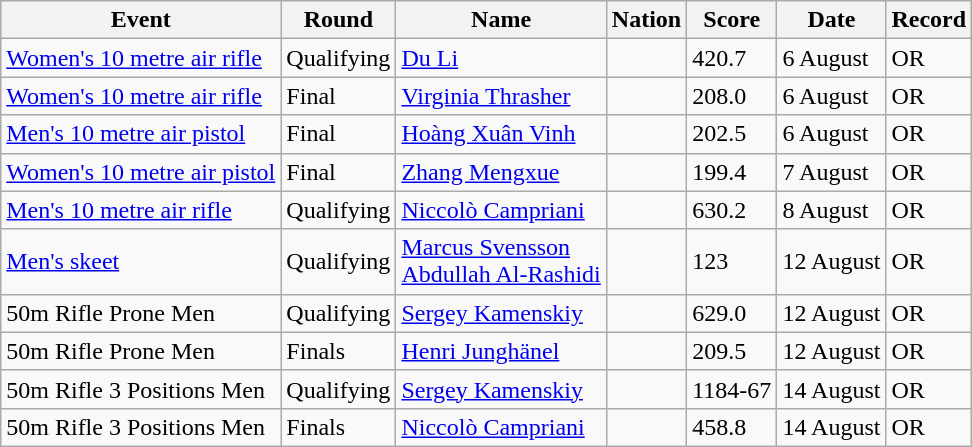<table class="wikitable">
<tr>
<th>Event</th>
<th>Round</th>
<th>Name</th>
<th>Nation</th>
<th>Score</th>
<th>Date</th>
<th>Record</th>
</tr>
<tr>
<td><a href='#'>Women's 10 metre air rifle</a></td>
<td>Qualifying</td>
<td><a href='#'>Du Li</a></td>
<td></td>
<td>420.7</td>
<td>6 August</td>
<td>OR</td>
</tr>
<tr>
<td><a href='#'>Women's 10 metre air rifle</a></td>
<td>Final</td>
<td><a href='#'>Virginia Thrasher</a></td>
<td></td>
<td>208.0</td>
<td>6 August</td>
<td>OR</td>
</tr>
<tr>
<td><a href='#'>Men's 10 metre air pistol</a></td>
<td>Final</td>
<td><a href='#'>Hoàng Xuân Vinh</a></td>
<td></td>
<td>202.5</td>
<td>6 August</td>
<td>OR</td>
</tr>
<tr>
<td><a href='#'>Women's 10 metre air pistol</a></td>
<td>Final</td>
<td><a href='#'>Zhang Mengxue</a></td>
<td></td>
<td>199.4</td>
<td>7 August</td>
<td>OR</td>
</tr>
<tr>
<td><a href='#'>Men's 10 metre air rifle</a></td>
<td>Qualifying</td>
<td><a href='#'>Niccolò Campriani</a></td>
<td></td>
<td>630.2</td>
<td>8 August</td>
<td>OR</td>
</tr>
<tr>
<td><a href='#'>Men's skeet</a></td>
<td>Qualifying</td>
<td><a href='#'>Marcus Svensson</a><br> <a href='#'>Abdullah Al-Rashidi</a></td>
<td><br></td>
<td>123</td>
<td>12 August</td>
<td>OR</td>
</tr>
<tr>
<td>50m Rifle Prone Men</td>
<td>Qualifying</td>
<td><a href='#'>Sergey Kamenskiy</a></td>
<td></td>
<td>629.0</td>
<td>12 August</td>
<td>OR</td>
</tr>
<tr>
<td>50m Rifle Prone Men</td>
<td>Finals</td>
<td><a href='#'>Henri Junghänel</a></td>
<td></td>
<td>209.5</td>
<td>12 August</td>
<td>OR</td>
</tr>
<tr>
<td>50m Rifle 3 Positions Men</td>
<td>Qualifying</td>
<td><a href='#'>Sergey Kamenskiy</a></td>
<td></td>
<td>1184-67</td>
<td>14 August</td>
<td>OR</td>
</tr>
<tr>
<td>50m Rifle 3 Positions Men</td>
<td>Finals</td>
<td><a href='#'>Niccolò Campriani</a></td>
<td></td>
<td>458.8</td>
<td>14 August</td>
<td>OR</td>
</tr>
</table>
